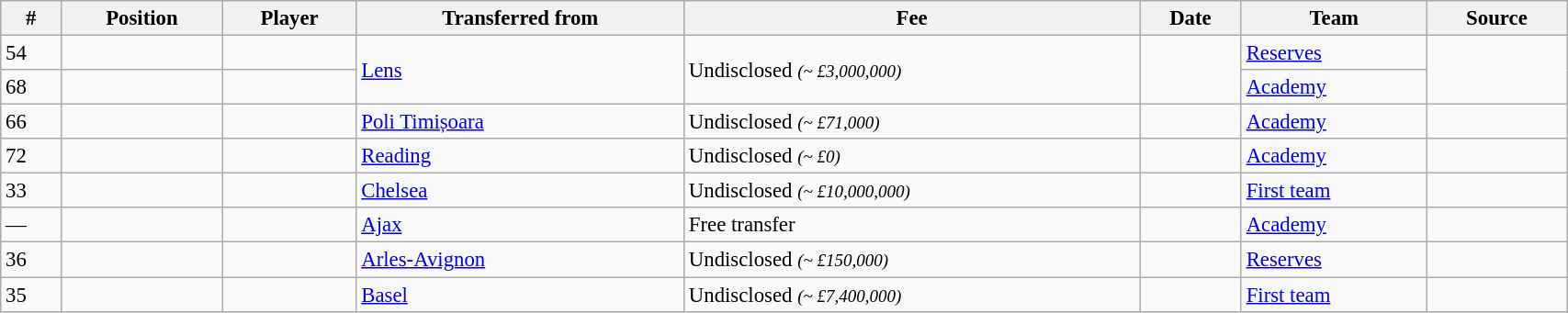<table class="wikitable sortable" style="width:90%; text-align:center; font-size:95%; text-align:left;">
<tr>
<th>#</th>
<th>Position</th>
<th>Player</th>
<th>Transferred from</th>
<th>Fee</th>
<th>Date</th>
<th>Team</th>
<th>Source</th>
</tr>
<tr>
<td>54</td>
<td></td>
<td></td>
<td rowspan=2> <a href='#'>Lens</a></td>
<td rowspan=2>Undisclosed <small><em>(~ £3,000,000)</em></small></td>
<td rowspan=2></td>
<td><a href='#'>Reserves</a></td>
<td rowspan=2></td>
</tr>
<tr>
<td>68</td>
<td></td>
<td></td>
<td><a href='#'>Academy</a></td>
</tr>
<tr>
<td>66</td>
<td></td>
<td></td>
<td> <a href='#'>Poli Timișoara</a></td>
<td>Undisclosed <small><em>(~ £71,000)</em></small></td>
<td></td>
<td><a href='#'>Academy</a></td>
<td></td>
</tr>
<tr>
<td>72</td>
<td></td>
<td></td>
<td> <a href='#'>Reading</a></td>
<td>Undisclosed <small><em>(~ £0)</em></small></td>
<td></td>
<td><a href='#'>Academy</a></td>
<td></td>
</tr>
<tr>
<td>33</td>
<td></td>
<td></td>
<td> <a href='#'>Chelsea</a></td>
<td>Undisclosed <small><em>(~ £10,000,000)</em></small></td>
<td></td>
<td><a href='#'>First team</a></td>
<td></td>
</tr>
<tr>
<td>—</td>
<td></td>
<td></td>
<td> <a href='#'>Ajax</a></td>
<td>Free transfer</td>
<td></td>
<td><a href='#'>Academy</a></td>
<td></td>
</tr>
<tr>
<td>36</td>
<td></td>
<td></td>
<td> <a href='#'>Arles-Avignon</a></td>
<td>Undisclosed <small><em>(~ £150,000)</em></small></td>
<td></td>
<td><a href='#'>Reserves</a></td>
<td></td>
</tr>
<tr>
<td>35</td>
<td></td>
<td></td>
<td> <a href='#'>Basel</a></td>
<td>Undisclosed <small><em>(~ £7,400,000)</em></small></td>
<td></td>
<td><a href='#'>First team</a></td>
<td></td>
</tr>
</table>
